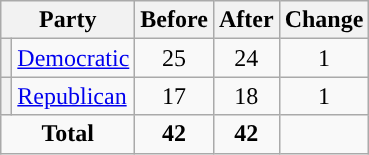<table class="wikitable" style="text-align:center;">
<tr>
<th colspan="2">Party</th>
<th>Before</th>
<th>After</th>
<th>Change</th>
</tr>
<tr>
<th style="background-color:"></th>
<td style="text-align:left;"><a href='#'>Democratic</a></td>
<td>25</td>
<td>24</td>
<td> 1</td>
</tr>
<tr>
<th style="background-color:"></th>
<td style="text-align:left;"><a href='#'>Republican</a></td>
<td>17</td>
<td>18</td>
<td> 1</td>
</tr>
<tr>
<td colspan="2"><strong>Total</strong></td>
<td><strong>42</strong></td>
<td><strong>42</strong></td>
<td></td>
</tr>
</table>
